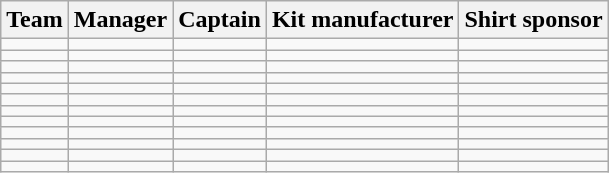<table class="wikitable sortable">
<tr>
<th>Team</th>
<th>Manager</th>
<th>Captain</th>
<th>Kit manufacturer</th>
<th>Shirt sponsor</th>
</tr>
<tr>
<td></td>
<td> </td>
<td> </td>
<td></td>
<td></td>
</tr>
<tr>
<td></td>
<td> </td>
<td> </td>
<td></td>
<td></td>
</tr>
<tr>
<td></td>
<td> </td>
<td> </td>
<td></td>
<td></td>
</tr>
<tr>
<td></td>
<td> </td>
<td> </td>
<td></td>
<td></td>
</tr>
<tr>
<td></td>
<td> </td>
<td> </td>
<td></td>
<td></td>
</tr>
<tr>
<td></td>
<td> </td>
<td> </td>
<td></td>
<td></td>
</tr>
<tr>
<td></td>
<td> </td>
<td> </td>
<td></td>
<td></td>
</tr>
<tr>
<td></td>
<td> </td>
<td> </td>
<td></td>
<td></td>
</tr>
<tr>
<td></td>
<td> </td>
<td> </td>
<td></td>
<td></td>
</tr>
<tr>
<td></td>
<td> </td>
<td> </td>
<td></td>
<td></td>
</tr>
<tr>
<td></td>
<td> </td>
<td> </td>
<td></td>
<td></td>
</tr>
<tr>
<td></td>
<td> </td>
<td> </td>
<td></td>
<td></td>
</tr>
</table>
